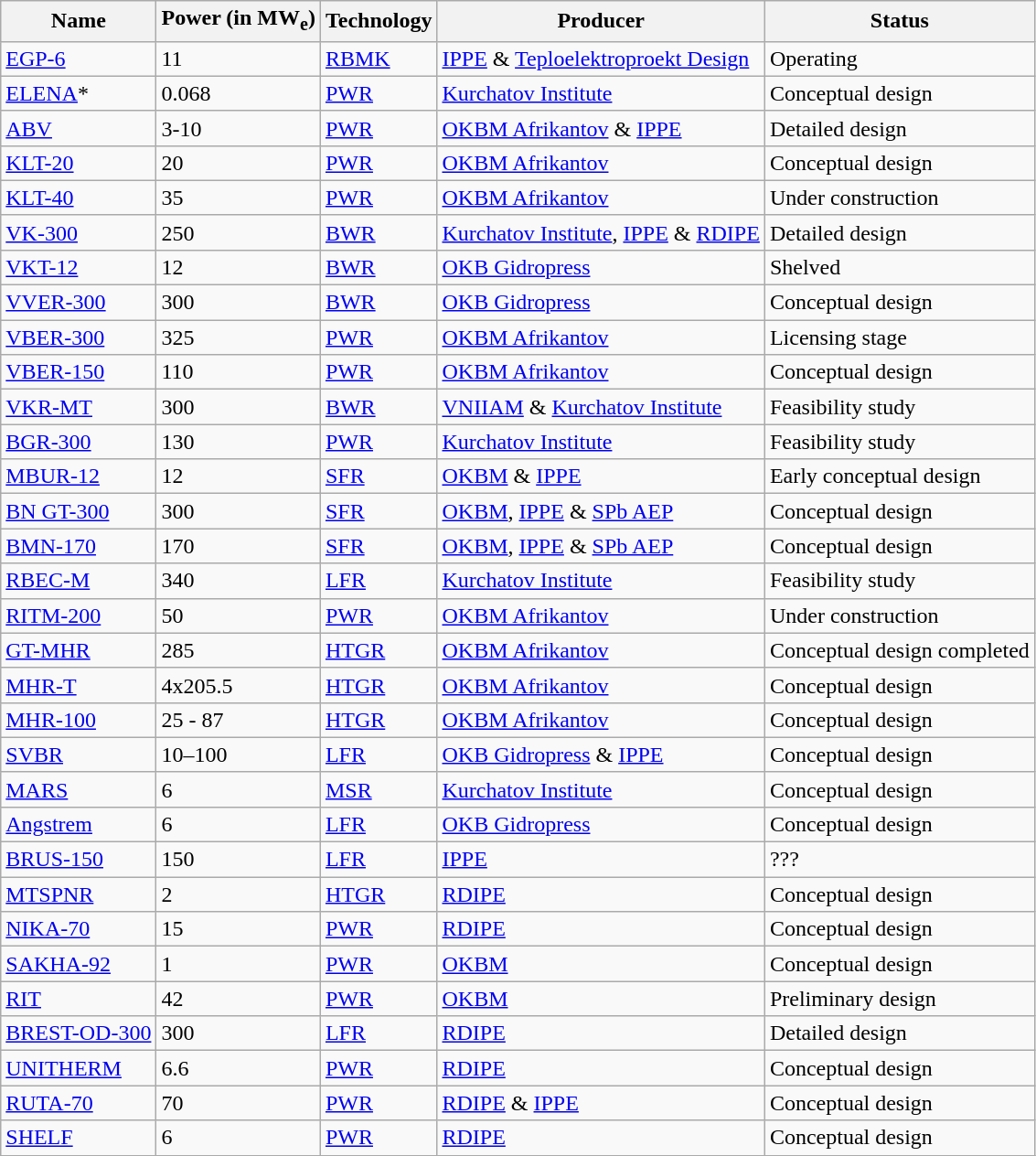<table class="wikitable sortable" border="1">
<tr>
<th scope="col">Name</th>
<th scope="col" data-sort-type="number">Power (in MW<sub>e</sub>)</th>
<th scope="col">Technology</th>
<th scope="col">Producer</th>
<th scope="col">Status</th>
</tr>
<tr style="display:none;">
<td>a</td>
<td>0</td>
<td>a</td>
<td>a</td>
<td>a</td>
</tr>
<tr>
<td><a href='#'>EGP-6</a></td>
<td>11</td>
<td><a href='#'>RBMK</a></td>
<td><a href='#'>IPPE</a> & <a href='#'>Teploelektroproekt Design</a></td>
<td>Operating</td>
</tr>
<tr>
<td><a href='#'>ELENA</a>*</td>
<td>0.068</td>
<td><a href='#'>PWR</a></td>
<td><a href='#'>Kurchatov Institute</a></td>
<td>Conceptual design</td>
</tr>
<tr>
<td><a href='#'>ABV</a></td>
<td>3-10</td>
<td><a href='#'>PWR</a></td>
<td><a href='#'>OKBM Afrikantov</a> & <a href='#'>IPPE</a></td>
<td>Detailed design</td>
</tr>
<tr>
<td><a href='#'>KLT-20</a></td>
<td>20</td>
<td><a href='#'>PWR</a></td>
<td><a href='#'>OKBM Afrikantov</a></td>
<td>Conceptual design</td>
</tr>
<tr>
<td><a href='#'>KLT-40</a></td>
<td>35</td>
<td><a href='#'>PWR</a></td>
<td><a href='#'>OKBM Afrikantov</a></td>
<td>Under construction</td>
</tr>
<tr>
<td><a href='#'>VK-300</a></td>
<td>250</td>
<td><a href='#'>BWR</a></td>
<td><a href='#'>Kurchatov Institute</a>, <a href='#'>IPPE</a> & <a href='#'>RDIPE</a></td>
<td>Detailed design</td>
</tr>
<tr>
<td><a href='#'>VKT-12</a></td>
<td>12</td>
<td><a href='#'>BWR</a></td>
<td><a href='#'>OKB Gidropress</a></td>
<td>Shelved</td>
</tr>
<tr>
<td><a href='#'>VVER-300</a></td>
<td>300</td>
<td><a href='#'>BWR</a></td>
<td><a href='#'>OKB Gidropress</a></td>
<td>Conceptual design</td>
</tr>
<tr>
<td><a href='#'>VBER-300</a></td>
<td>325</td>
<td><a href='#'>PWR</a></td>
<td><a href='#'>OKBM Afrikantov</a></td>
<td>Licensing stage</td>
</tr>
<tr>
<td><a href='#'>VBER-150</a></td>
<td>110</td>
<td><a href='#'>PWR</a></td>
<td><a href='#'>OKBM Afrikantov</a></td>
<td>Conceptual design</td>
</tr>
<tr>
<td><a href='#'>VKR-MT</a></td>
<td>300</td>
<td><a href='#'>BWR</a></td>
<td><a href='#'>VNIIAM</a> & <a href='#'>Kurchatov Institute</a></td>
<td>Feasibility study</td>
</tr>
<tr>
<td><a href='#'>BGR-300</a></td>
<td>130</td>
<td><a href='#'>PWR</a></td>
<td><a href='#'>Kurchatov Institute</a></td>
<td>Feasibility study</td>
</tr>
<tr>
<td><a href='#'>MBUR-12</a></td>
<td>12</td>
<td><a href='#'>SFR</a></td>
<td><a href='#'>OKBM</a> & <a href='#'>IPPE</a></td>
<td>Early conceptual design</td>
</tr>
<tr>
<td><a href='#'>BN GT-300</a></td>
<td>300</td>
<td><a href='#'>SFR</a></td>
<td><a href='#'>OKBM</a>, <a href='#'>IPPE</a> & <a href='#'>SPb AEP</a></td>
<td>Conceptual design</td>
</tr>
<tr>
<td><a href='#'>BMN-170</a></td>
<td>170</td>
<td><a href='#'>SFR</a></td>
<td><a href='#'>OKBM</a>, <a href='#'>IPPE</a> & <a href='#'>SPb AEP</a></td>
<td>Conceptual design</td>
</tr>
<tr>
<td><a href='#'>RBEC-M</a></td>
<td>340</td>
<td><a href='#'>LFR</a></td>
<td><a href='#'>Kurchatov Institute</a></td>
<td>Feasibility study</td>
</tr>
<tr>
<td><a href='#'>RITM-200</a></td>
<td>50</td>
<td><a href='#'>PWR</a></td>
<td><a href='#'>OKBM Afrikantov</a></td>
<td>Under construction</td>
</tr>
<tr>
<td><a href='#'>GT-MHR</a></td>
<td>285</td>
<td><a href='#'>HTGR</a></td>
<td><a href='#'>OKBM Afrikantov</a></td>
<td>Conceptual design completed</td>
</tr>
<tr>
<td><a href='#'>MHR-T</a></td>
<td>4х205.5</td>
<td><a href='#'>HTGR</a></td>
<td><a href='#'>OKBM Afrikantov</a></td>
<td>Conceptual design</td>
</tr>
<tr>
<td><a href='#'>MHR-100</a></td>
<td>25 - 87</td>
<td><a href='#'>HTGR</a></td>
<td><a href='#'>OKBM Afrikantov</a></td>
<td>Conceptual design</td>
</tr>
<tr>
<td><a href='#'>SVBR</a></td>
<td>10–100</td>
<td><a href='#'>LFR</a></td>
<td><a href='#'>OKB Gidropress</a> & <a href='#'>IPPE</a></td>
<td>Conceptual design</td>
</tr>
<tr>
<td><a href='#'>MARS</a></td>
<td>6</td>
<td><a href='#'>MSR</a></td>
<td><a href='#'>Kurchatov Institute</a></td>
<td>Conceptual design</td>
</tr>
<tr>
<td><a href='#'>Angstrem</a></td>
<td>6</td>
<td><a href='#'>LFR</a></td>
<td><a href='#'>OKB Gidropress</a></td>
<td>Conceptual design</td>
</tr>
<tr>
<td><a href='#'>BRUS-150</a></td>
<td>150</td>
<td><a href='#'>LFR</a></td>
<td><a href='#'>IPPE</a></td>
<td>???</td>
</tr>
<tr>
<td><a href='#'>MTSPNR</a></td>
<td>2</td>
<td><a href='#'>HTGR</a></td>
<td><a href='#'>RDIPE</a></td>
<td>Conceptual design</td>
</tr>
<tr>
<td><a href='#'>NIKA-70</a></td>
<td>15</td>
<td><a href='#'>PWR</a></td>
<td><a href='#'>RDIPE</a></td>
<td>Conceptual design</td>
</tr>
<tr>
<td><a href='#'>SAKHA-92</a></td>
<td>1</td>
<td><a href='#'>PWR</a></td>
<td><a href='#'>OKBM</a></td>
<td>Conceptual design</td>
</tr>
<tr>
<td><a href='#'> RIT</a></td>
<td>42</td>
<td><a href='#'>PWR</a></td>
<td><a href='#'>OKBM</a></td>
<td>Preliminary design</td>
</tr>
<tr>
<td><a href='#'>BREST-OD-300</a></td>
<td>300</td>
<td><a href='#'>LFR</a></td>
<td><a href='#'>RDIPE</a></td>
<td>Detailed design</td>
</tr>
<tr>
<td><a href='#'>UNITHERM</a></td>
<td>6.6</td>
<td><a href='#'>PWR</a></td>
<td><a href='#'>RDIPE</a></td>
<td>Conceptual design</td>
</tr>
<tr>
<td><a href='#'>RUTA-70</a></td>
<td>70</td>
<td><a href='#'>PWR</a></td>
<td><a href='#'>RDIPE</a> & <a href='#'>IPPE</a></td>
<td>Conceptual design</td>
</tr>
<tr>
<td><a href='#'>SHELF</a></td>
<td>6</td>
<td><a href='#'>PWR</a></td>
<td><a href='#'>RDIPE</a></td>
<td>Conceptual design</td>
</tr>
<tr>
</tr>
<tr style="display:none;">
<td>z</td>
<td>9999</td>
<td>z</td>
<td>z</td>
</tr>
</table>
